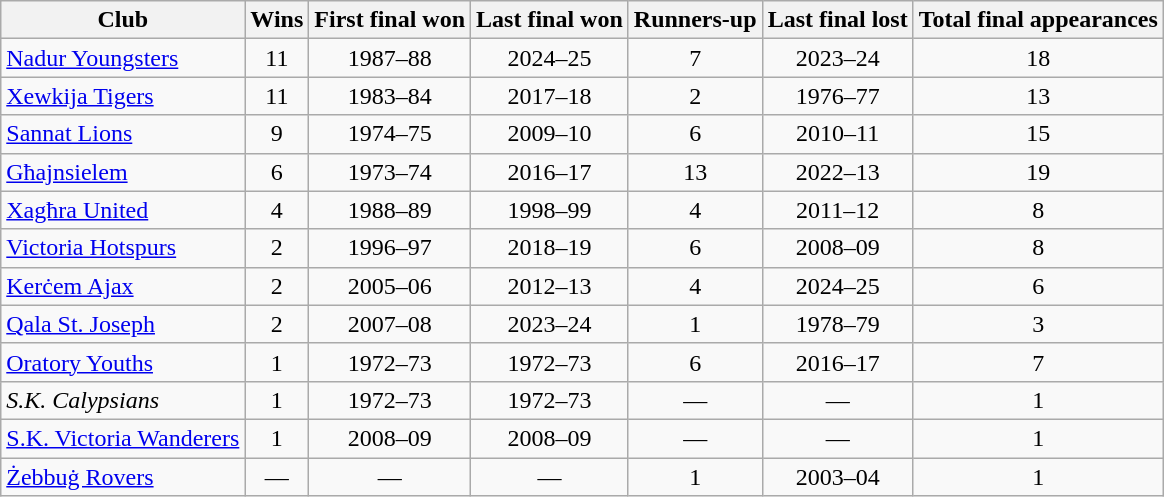<table class="wikitable sortable plainrowheaders" style="text-align:center">
<tr>
<th scope="col">Club</th>
<th scope="col">Wins</th>
<th scope="col">First final won</th>
<th scope="col">Last final won</th>
<th scope="col">Runners-up</th>
<th scope="col">Last final lost</th>
<th scope="col">Total final appearances</th>
</tr>
<tr>
<td align="left"><a href='#'>Nadur Youngsters</a></td>
<td>11</td>
<td>1987–88</td>
<td>2024–25</td>
<td>7</td>
<td>2023–24</td>
<td>18</td>
</tr>
<tr>
<td align="left"><a href='#'>Xewkija Tigers</a></td>
<td>11</td>
<td>1983–84</td>
<td>2017–18</td>
<td>2</td>
<td>1976–77</td>
<td>13</td>
</tr>
<tr>
<td align="left"><a href='#'>Sannat Lions</a></td>
<td>9</td>
<td>1974–75</td>
<td>2009–10</td>
<td>6</td>
<td>2010–11</td>
<td>15</td>
</tr>
<tr>
<td align="left"><a href='#'>Għajnsielem</a></td>
<td>6</td>
<td>1973–74</td>
<td>2016–17</td>
<td>13</td>
<td>2022–13</td>
<td>19</td>
</tr>
<tr>
<td align="left"><a href='#'>Xagħra United</a></td>
<td>4</td>
<td>1988–89</td>
<td>1998–99</td>
<td>4</td>
<td>2011–12</td>
<td>8</td>
</tr>
<tr>
<td align="left"><a href='#'>Victoria Hotspurs</a></td>
<td>2</td>
<td>1996–97</td>
<td>2018–19</td>
<td>6</td>
<td>2008–09</td>
<td>8</td>
</tr>
<tr>
<td align="left"><a href='#'>Kerċem Ajax</a></td>
<td>2</td>
<td>2005–06</td>
<td>2012–13</td>
<td>4</td>
<td>2024–25</td>
<td>6</td>
</tr>
<tr>
<td align="left"><a href='#'>Qala St. Joseph</a></td>
<td>2</td>
<td>2007–08</td>
<td>2023–24</td>
<td>1</td>
<td>1978–79</td>
<td>3</td>
</tr>
<tr>
<td align="left"><a href='#'>Oratory Youths</a></td>
<td>1</td>
<td>1972–73</td>
<td>1972–73</td>
<td>6</td>
<td>2016–17</td>
<td>7</td>
</tr>
<tr>
<td align="left"><em>S.K. Calypsians</em></td>
<td>1</td>
<td>1972–73</td>
<td>1972–73</td>
<td>—</td>
<td>—</td>
<td>1</td>
</tr>
<tr>
<td align="left"><a href='#'>S.K. Victoria Wanderers</a></td>
<td>1</td>
<td>2008–09</td>
<td>2008–09</td>
<td>—</td>
<td>—</td>
<td>1</td>
</tr>
<tr>
<td align="left"><a href='#'>Żebbuġ Rovers</a></td>
<td>—</td>
<td>—</td>
<td>—</td>
<td>1</td>
<td>2003–04</td>
<td>1</td>
</tr>
</table>
